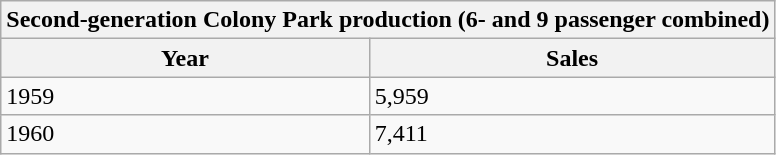<table class="wikitable">
<tr>
<th colspan="2">Second-generation Colony Park production  (6- and 9 passenger combined)</th>
</tr>
<tr>
<th>Year</th>
<th>Sales</th>
</tr>
<tr>
<td>1959</td>
<td>5,959</td>
</tr>
<tr>
<td>1960</td>
<td>7,411</td>
</tr>
</table>
